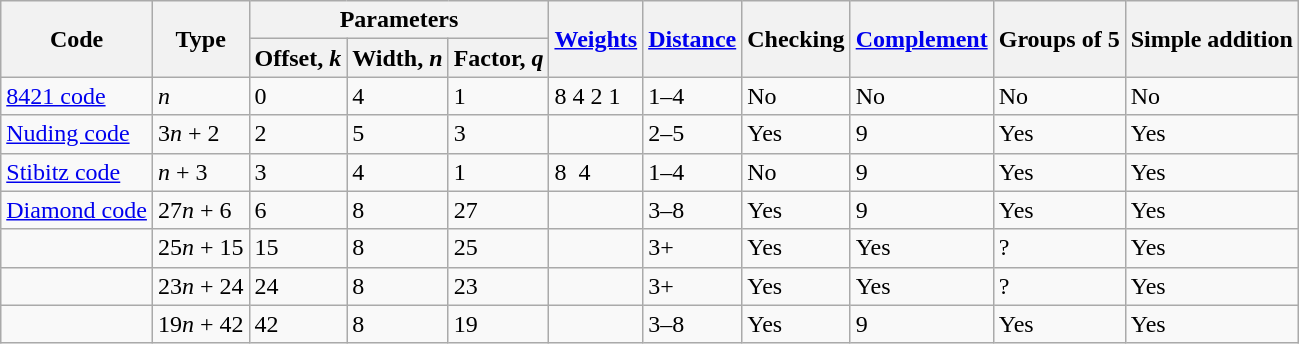<table class="wikitable">
<tr>
<th rowspan=2>Code</th>
<th rowspan=2>Type</th>
<th colspan=3>Parameters</th>
<th rowspan=2><a href='#'>Weights</a></th>
<th rowspan=2><a href='#'>Distance</a></th>
<th rowspan=2>Checking</th>
<th rowspan=2><a href='#'>Complement</a></th>
<th rowspan=2>Groups of 5</th>
<th rowspan=2>Simple addition</th>
</tr>
<tr>
<th>Offset, <em>k</em></th>
<th>Width, <em>n</em></th>
<th>Factor, <em>q</em></th>
</tr>
<tr>
<td><a href='#'>8421&nbsp;code</a></td>
<td><em>n</em></td>
<td>0</td>
<td>4</td>
<td>1</td>
<td>8 4 2 1</td>
<td>1–4</td>
<td>No</td>
<td>No</td>
<td>No</td>
<td>No</td>
</tr>
<tr>
<td><a href='#'>Nuding&nbsp;code</a></td>
<td>3<em>n</em> + 2</td>
<td>2</td>
<td>5</td>
<td>3</td>
<td></td>
<td>2–5</td>
<td>Yes</td>
<td>9</td>
<td>Yes</td>
<td>Yes</td>
</tr>
<tr>
<td><a href='#'>Stibitz&nbsp;code</a></td>
<td><em>n</em> + 3</td>
<td>3</td>
<td>4</td>
<td>1</td>
<td>8  4  </td>
<td>1–4</td>
<td>No</td>
<td>9</td>
<td>Yes</td>
<td>Yes</td>
</tr>
<tr>
<td><a href='#'>Diamond code</a></td>
<td>27<em>n</em> + 6</td>
<td>6</td>
<td>8</td>
<td>27</td>
<td></td>
<td>3–8</td>
<td>Yes</td>
<td>9</td>
<td>Yes</td>
<td>Yes</td>
</tr>
<tr>
<td></td>
<td>25<em>n</em> + 15</td>
<td>15</td>
<td>8</td>
<td>25</td>
<td></td>
<td>3+</td>
<td>Yes</td>
<td>Yes</td>
<td>?</td>
<td>Yes</td>
</tr>
<tr>
<td></td>
<td>23<em>n</em> + 24</td>
<td>24</td>
<td>8</td>
<td>23</td>
<td></td>
<td>3+</td>
<td>Yes</td>
<td>Yes</td>
<td>?</td>
<td>Yes</td>
</tr>
<tr>
<td></td>
<td>19<em>n</em> + 42</td>
<td>42</td>
<td>8</td>
<td>19</td>
<td></td>
<td>3–8</td>
<td>Yes</td>
<td>9</td>
<td>Yes</td>
<td>Yes</td>
</tr>
</table>
